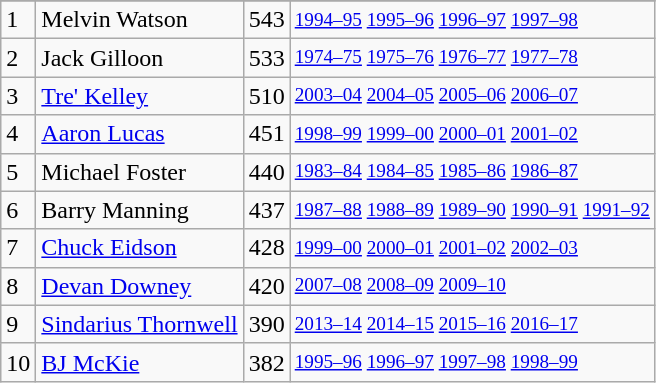<table class="wikitable">
<tr>
</tr>
<tr>
<td>1</td>
<td>Melvin Watson</td>
<td>543</td>
<td style="font-size:80%;"><a href='#'>1994–95</a> <a href='#'>1995–96</a> <a href='#'>1996–97</a> <a href='#'>1997–98</a></td>
</tr>
<tr>
<td>2</td>
<td>Jack Gilloon</td>
<td>533</td>
<td style="font-size:80%;"><a href='#'>1974–75</a> <a href='#'>1975–76</a> <a href='#'>1976–77</a> <a href='#'>1977–78</a></td>
</tr>
<tr>
<td>3</td>
<td><a href='#'>Tre' Kelley</a></td>
<td>510</td>
<td style="font-size:80%;"><a href='#'>2003–04</a> <a href='#'>2004–05</a> <a href='#'>2005–06</a> <a href='#'>2006–07</a></td>
</tr>
<tr>
<td>4</td>
<td><a href='#'>Aaron Lucas</a></td>
<td>451</td>
<td style="font-size:80%;"><a href='#'>1998–99</a> <a href='#'>1999–00</a> <a href='#'>2000–01</a> <a href='#'>2001–02</a></td>
</tr>
<tr>
<td>5</td>
<td>Michael Foster</td>
<td>440</td>
<td style="font-size:80%;"><a href='#'>1983–84</a> <a href='#'>1984–85</a> <a href='#'>1985–86</a> <a href='#'>1986–87</a></td>
</tr>
<tr>
<td>6</td>
<td>Barry Manning</td>
<td>437</td>
<td style="font-size:80%;"><a href='#'>1987–88</a> <a href='#'>1988–89</a> <a href='#'>1989–90</a> <a href='#'>1990–91</a> <a href='#'>1991–92</a></td>
</tr>
<tr>
<td>7</td>
<td><a href='#'>Chuck Eidson</a></td>
<td>428</td>
<td style="font-size:80%;"><a href='#'>1999–00</a> <a href='#'>2000–01</a> <a href='#'>2001–02</a> <a href='#'>2002–03</a></td>
</tr>
<tr>
<td>8</td>
<td><a href='#'>Devan Downey</a></td>
<td>420</td>
<td style="font-size:80%;"><a href='#'>2007–08</a> <a href='#'>2008–09</a> <a href='#'>2009–10</a></td>
</tr>
<tr>
<td>9</td>
<td><a href='#'>Sindarius Thornwell</a></td>
<td>390</td>
<td style="font-size:80%;"><a href='#'>2013–14</a> <a href='#'>2014–15</a> <a href='#'>2015–16</a> <a href='#'>2016–17</a></td>
</tr>
<tr>
<td>10</td>
<td><a href='#'>BJ McKie</a></td>
<td>382</td>
<td style="font-size:80%;"><a href='#'>1995–96</a> <a href='#'>1996–97</a> <a href='#'>1997–98</a> <a href='#'>1998–99</a></td>
</tr>
</table>
